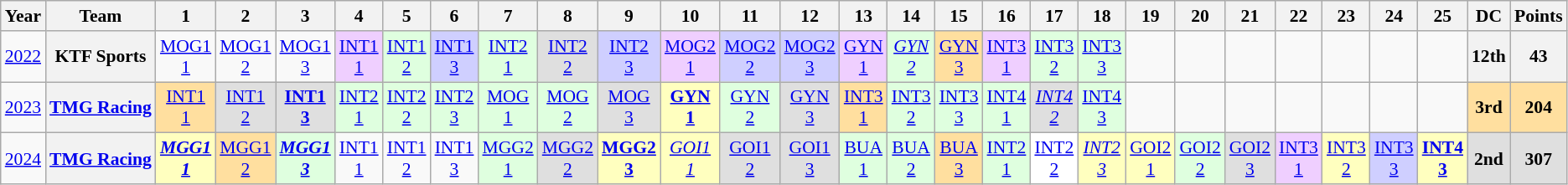<table class="wikitable" style="text-align:center; font-size:90%">
<tr>
<th>Year</th>
<th>Team</th>
<th>1</th>
<th>2</th>
<th>3</th>
<th>4</th>
<th>5</th>
<th>6</th>
<th>7</th>
<th>8</th>
<th>9</th>
<th>10</th>
<th>11</th>
<th>12</th>
<th>13</th>
<th>14</th>
<th>15</th>
<th>16</th>
<th>17</th>
<th>18</th>
<th>19</th>
<th>20</th>
<th>21</th>
<th>22</th>
<th>23</th>
<th>24</th>
<th>25</th>
<th>DC</th>
<th>Points</th>
</tr>
<tr>
<td><a href='#'>2022</a></td>
<th>KTF Sports</th>
<td><a href='#'>MOG1<br>1</a></td>
<td><a href='#'>MOG1<br>2</a></td>
<td><a href='#'>MOG1<br>3</a></td>
<td style="background:#EFCFFF"><a href='#'>INT1<br>1</a><br></td>
<td style="background:#DFFFDF"><a href='#'>INT1<br>2</a><br></td>
<td style="background:#CFCFFF"><a href='#'>INT1<br>3</a><br></td>
<td style="background:#DFFFDF"><a href='#'>INT2<br>1</a><br></td>
<td style="background:#DFDFDF"><a href='#'>INT2<br>2</a><br></td>
<td style="background:#CFCFFF"><a href='#'>INT2<br>3</a><br></td>
<td style="background:#EFCFFF"><a href='#'>MOG2<br>1</a><br></td>
<td style="background:#CFCFFF"><a href='#'>MOG2<br>2</a><br></td>
<td style="background:#CFCFFF"><a href='#'>MOG2<br>3</a><br></td>
<td style="background:#EFCFFF"><a href='#'>GYN<br>1</a><br></td>
<td style="background:#DFFFDF"><em><a href='#'>GYN<br>2</a></em><br></td>
<td style="background:#FFDF9F"><a href='#'>GYN<br>3</a><br></td>
<td style="background:#EFCFFF"><a href='#'>INT3<br>1</a><br></td>
<td style="background:#DFFFDF"><a href='#'>INT3<br>2</a><br></td>
<td style="background:#DFFFDF"><a href='#'>INT3<br>3</a><br></td>
<td></td>
<td></td>
<td></td>
<td></td>
<td></td>
<td></td>
<td></td>
<th>12th</th>
<th>43</th>
</tr>
<tr>
<td><a href='#'>2023</a></td>
<th><a href='#'>TMG Racing</a></th>
<td style="background:#FFDF9F"><a href='#'>INT1<br>1</a><br></td>
<td style="background:#DFDFDF"><a href='#'>INT1<br>2</a><br></td>
<td style="background:#DFDFDF"><strong><a href='#'>INT1<br>3</a></strong><br></td>
<td style="background:#DFFFDF"><a href='#'>INT2<br>1</a> <br></td>
<td style="background:#DFFFDF"><a href='#'>INT2<br>2</a><br></td>
<td style="background:#DFFFDF"><a href='#'>INT2<br>3</a><br></td>
<td style="background:#DFFFDF"><a href='#'>MOG<br>1</a><br></td>
<td style="background:#DFFFDF"><a href='#'>MOG<br>2</a><br></td>
<td style="background:#DFDFDF"><a href='#'>MOG<br>3</a><br></td>
<td style="background:#FFFFBF"><strong><a href='#'>GYN<br>1</a></strong><br></td>
<td style="background:#DFFFDF"><a href='#'>GYN<br>2</a><br></td>
<td style="background:#DFDFDF"><a href='#'>GYN<br>3</a><br></td>
<td style="background:#FFDF9F"><a href='#'>INT3<br>1</a><br></td>
<td style="background:#DFFFDF"><a href='#'>INT3<br>2</a><br></td>
<td style="background:#DFFFDF"><a href='#'>INT3<br>3</a><br></td>
<td style="background:#DFFFDF"><a href='#'>INT4<br>1</a><br></td>
<td style="background:#DFDFDF"><em><a href='#'>INT4<br>2</a></em><br></td>
<td style="background:#DFFFDF"><a href='#'>INT4<br>3</a><br></td>
<td></td>
<td></td>
<td></td>
<td></td>
<td></td>
<td></td>
<td></td>
<th style="background:#FFDF9F">3rd</th>
<th style="background:#FFDF9F">204</th>
</tr>
<tr>
<td><a href='#'>2024</a></td>
<th><a href='#'>TMG Racing</a></th>
<td style="background:#FFFFBF"><strong><em><a href='#'>MGG1<br>1</a></em></strong><br></td>
<td style="background:#FFDF9F"><a href='#'>MGG1<br>2</a><br> </td>
<td style="background:#DFFFDF"><strong><em><a href='#'>MGG1<br>3</a></em></strong><br></td>
<td><a href='#'>INT1<br>1</a></td>
<td><a href='#'>INT1<br>2</a></td>
<td><a href='#'>INT1<br>3</a></td>
<td style="background:#DFFFDF"><a href='#'>MGG2<br>1</a><br></td>
<td style="background:#DFDFDF"><a href='#'>MGG2<br>2</a><br></td>
<td style="background:#FFFFBF"><strong><a href='#'>MGG2<br>3</a></strong><br></td>
<td style="background:#FFFFBF"><em><a href='#'>GOI1<br>1</a></em><br></td>
<td style="background:#DFDFDF"><a href='#'>GOI1<br>2</a><br></td>
<td style="background:#DFDFDF"><a href='#'>GOI1<br>3</a><br></td>
<td style="background:#DFFFDF"><a href='#'>BUA<br>1</a><br></td>
<td style="background:#DFFFDF"><a href='#'>BUA<br>2</a><br></td>
<td style="background:#FFDF9F"><a href='#'>BUA<br>3</a><br></td>
<td style="background:#DFFFDF"><a href='#'>INT2<br>1</a> <br></td>
<td style="background:#FFFFFF"><a href='#'>INT2<br>2</a><br></td>
<td style="background:#FFFFBF"><em><a href='#'>INT2<br>3</a></em><br></td>
<td style="background:#FFFFBF"><a href='#'>GOI2<br>1</a><br></td>
<td style="background:#DFFFDF"><a href='#'>GOI2<br>2</a><br></td>
<td style="background:#DFDFDF"><a href='#'>GOI2<br>3</a><br></td>
<td style="background:#EFCFFF"><a href='#'>INT3<br>1</a><br></td>
<td style="background:#FFFFBF"><a href='#'>INT3<br>2</a><br></td>
<td style="background:#CFCFFF"><a href='#'>INT3<br>3</a><br></td>
<td style="background:#FFFFBF"><strong><a href='#'>INT4<br>3</a></strong><br></td>
<th style="background:#DFDFDF">2nd</th>
<th style="background:#DFDFDF">307</th>
</tr>
</table>
